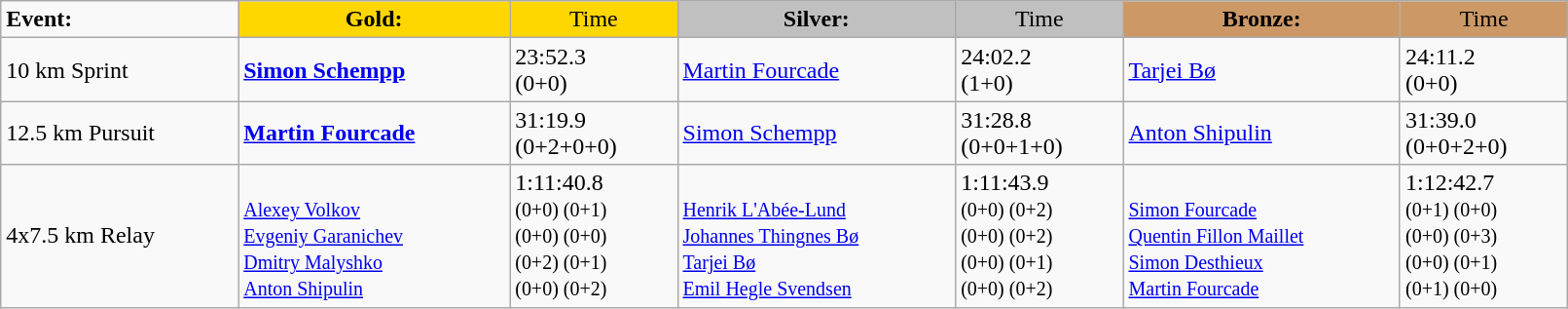<table class="wikitable" width=85%>
<tr>
<td><strong>Event:</strong></td>
<td style="text-align:center;background-color:gold;"><strong>Gold:</strong></td>
<td style="text-align:center;background-color:gold;">Time</td>
<td style="text-align:center;background-color:silver;"><strong>Silver:</strong></td>
<td style="text-align:center;background-color:silver;">Time</td>
<td style="text-align:center;background-color:#CC9966;"><strong>Bronze:</strong></td>
<td style="text-align:center;background-color:#CC9966;">Time</td>
</tr>
<tr>
<td>10 km Sprint<br></td>
<td><strong><a href='#'>Simon Schempp</a></strong><br><small></small></td>
<td>23:52.3<br>(0+0)</td>
<td><a href='#'>Martin Fourcade</a><br><small></small></td>
<td>24:02.2<br>(1+0)</td>
<td><a href='#'>Tarjei Bø</a><br><small></small></td>
<td>24:11.2<br>(0+0)</td>
</tr>
<tr>
<td>12.5 km Pursuit<br></td>
<td><strong><a href='#'>Martin Fourcade</a></strong><br><small></small></td>
<td>31:19.9<br>(0+2+0+0)</td>
<td><a href='#'>Simon Schempp</a><br><small></small></td>
<td>31:28.8<br>(0+0+1+0)</td>
<td><a href='#'>Anton Shipulin</a><br><small></small></td>
<td>31:39.0<br>(0+0+2+0)</td>
</tr>
<tr>
<td>4x7.5 km Relay<br></td>
<td><strong></strong><br><small><a href='#'>Alexey Volkov</a><br><a href='#'>Evgeniy Garanichev</a><br><a href='#'>Dmitry Malyshko</a><br><a href='#'>Anton Shipulin</a></small></td>
<td>1:11:40.8<br><small>(0+0) (0+1)<br>(0+0) (0+0)<br>(0+2) (0+1)<br>(0+0) (0+2)</small></td>
<td><br><small><a href='#'>Henrik L'Abée-Lund</a><br><a href='#'>Johannes Thingnes Bø</a><br><a href='#'>Tarjei Bø</a><br><a href='#'>Emil Hegle Svendsen</a></small></td>
<td>1:11:43.9<br><small>(0+0) (0+2)<br>(0+0) (0+2)<br>(0+0) (0+1)<br>(0+0) (0+2)</small></td>
<td><br><small><a href='#'>Simon Fourcade</a><br><a href='#'>Quentin Fillon Maillet</a><br><a href='#'>Simon Desthieux</a><br><a href='#'>Martin Fourcade</a></small></td>
<td>1:12:42.7<br><small>(0+1) (0+0)<br>(0+0) (0+3)<br>(0+0) (0+1)<br>(0+1) (0+0)</small></td>
</tr>
</table>
